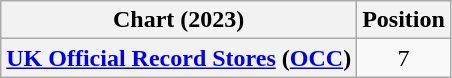<table class="wikitable sortable plainrowheaders" style="text-align:center">
<tr>
<th scope="col">Chart (2023)</th>
<th scope="col">Position</th>
</tr>
<tr>
<th scope="row"><a href='#'>UK Official Record Stores</a> (<a href='#'>OCC</a>)</th>
<td>7</td>
</tr>
</table>
